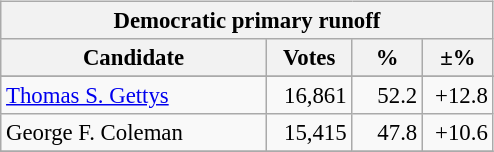<table class="wikitable" align="left" style="margin: 1em 1em 1em 0; font-size: 95%;">
<tr>
<th colspan="4">Democratic primary runoff</th>
</tr>
<tr>
<th colspan="1" style="width: 170px">Candidate</th>
<th style="width: 50px">Votes</th>
<th style="width: 40px">%</th>
<th style="width: 40px">±%</th>
</tr>
<tr>
</tr>
<tr>
<td><a href='#'>Thomas S. Gettys</a></td>
<td align="right">16,861</td>
<td align="right">52.2</td>
<td align="right">+12.8</td>
</tr>
<tr>
<td>George F. Coleman</td>
<td align="right">15,415</td>
<td align="right">47.8</td>
<td align="right">+10.6</td>
</tr>
<tr>
</tr>
</table>
